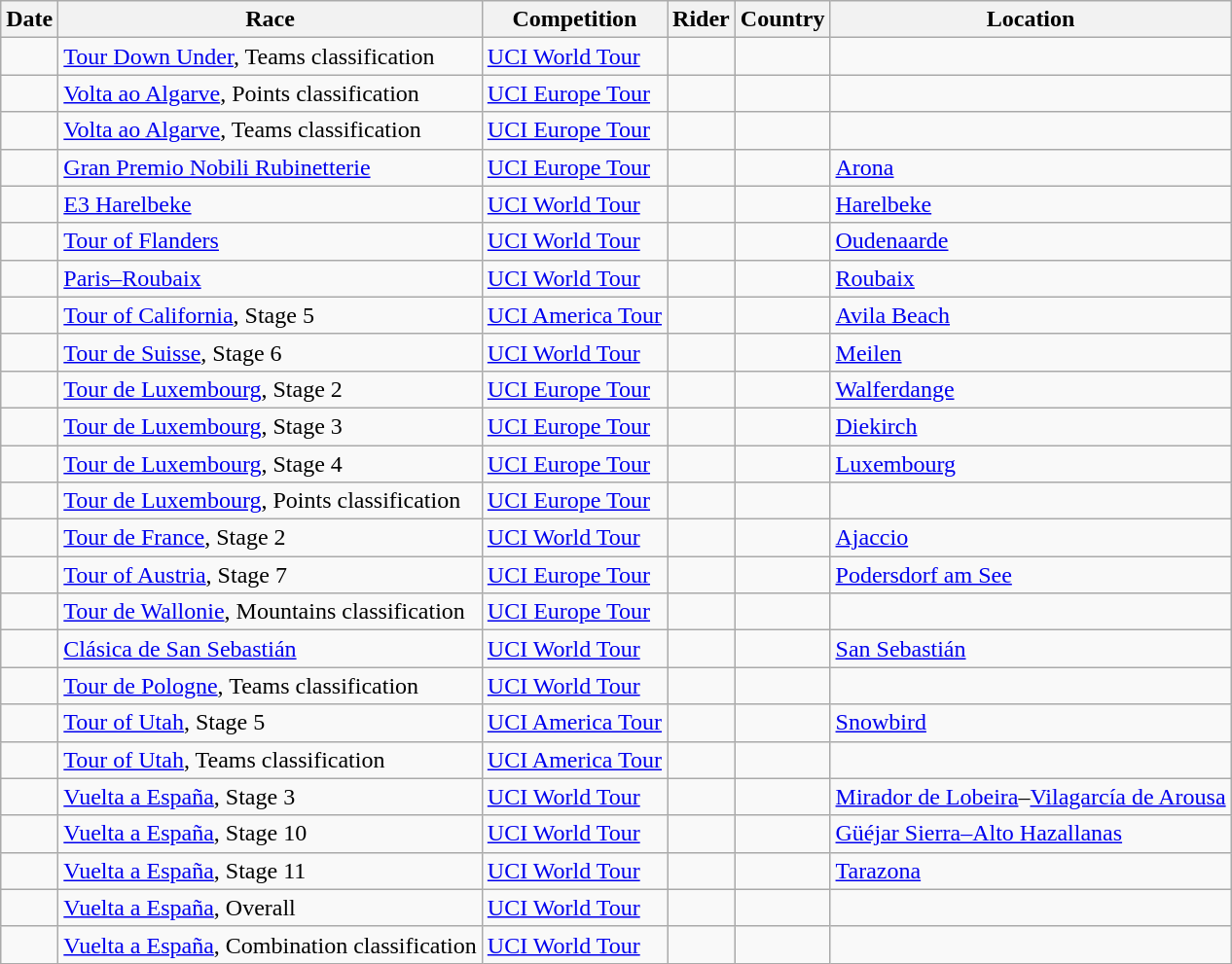<table class="wikitable sortable">
<tr>
<th>Date</th>
<th>Race</th>
<th>Competition</th>
<th>Rider</th>
<th>Country</th>
<th>Location</th>
</tr>
<tr>
<td></td>
<td><a href='#'>Tour Down Under</a>, Teams classification</td>
<td><a href='#'>UCI World Tour</a></td>
<td align="center"></td>
<td></td>
<td></td>
</tr>
<tr>
<td></td>
<td><a href='#'>Volta ao Algarve</a>, Points classification</td>
<td><a href='#'>UCI Europe Tour</a></td>
<td></td>
<td></td>
<td></td>
</tr>
<tr>
<td></td>
<td><a href='#'>Volta ao Algarve</a>, Teams classification</td>
<td><a href='#'>UCI Europe Tour</a></td>
<td align="center"></td>
<td></td>
<td></td>
</tr>
<tr>
<td></td>
<td><a href='#'>Gran Premio Nobili Rubinetterie</a></td>
<td><a href='#'>UCI Europe Tour</a></td>
<td></td>
<td></td>
<td><a href='#'>Arona</a></td>
</tr>
<tr>
<td></td>
<td><a href='#'>E3 Harelbeke</a></td>
<td><a href='#'>UCI World Tour</a></td>
<td></td>
<td></td>
<td><a href='#'>Harelbeke</a></td>
</tr>
<tr>
<td></td>
<td><a href='#'>Tour of Flanders</a></td>
<td><a href='#'>UCI World Tour</a></td>
<td></td>
<td></td>
<td><a href='#'>Oudenaarde</a></td>
</tr>
<tr>
<td></td>
<td><a href='#'>Paris–Roubaix</a></td>
<td><a href='#'>UCI World Tour</a></td>
<td></td>
<td></td>
<td><a href='#'>Roubaix</a></td>
</tr>
<tr>
<td></td>
<td><a href='#'>Tour of California</a>, Stage 5</td>
<td><a href='#'>UCI America Tour</a></td>
<td></td>
<td></td>
<td><a href='#'>Avila Beach</a></td>
</tr>
<tr>
<td></td>
<td><a href='#'>Tour de Suisse</a>, Stage 6</td>
<td><a href='#'>UCI World Tour</a></td>
<td></td>
<td></td>
<td><a href='#'>Meilen</a></td>
</tr>
<tr>
<td></td>
<td><a href='#'>Tour de Luxembourg</a>, Stage 2</td>
<td><a href='#'>UCI Europe Tour</a></td>
<td></td>
<td></td>
<td><a href='#'>Walferdange</a></td>
</tr>
<tr>
<td></td>
<td><a href='#'>Tour de Luxembourg</a>, Stage 3</td>
<td><a href='#'>UCI Europe Tour</a></td>
<td></td>
<td></td>
<td><a href='#'>Diekirch</a></td>
</tr>
<tr>
<td></td>
<td><a href='#'>Tour de Luxembourg</a>, Stage 4</td>
<td><a href='#'>UCI Europe Tour</a></td>
<td></td>
<td></td>
<td><a href='#'>Luxembourg</a></td>
</tr>
<tr>
<td></td>
<td><a href='#'>Tour de Luxembourg</a>, Points classification</td>
<td><a href='#'>UCI Europe Tour</a></td>
<td></td>
<td></td>
<td></td>
</tr>
<tr>
<td></td>
<td><a href='#'>Tour de France</a>, Stage 2</td>
<td><a href='#'>UCI World Tour</a></td>
<td></td>
<td></td>
<td><a href='#'>Ajaccio</a></td>
</tr>
<tr>
<td></td>
<td><a href='#'>Tour of Austria</a>, Stage 7</td>
<td><a href='#'>UCI Europe Tour</a></td>
<td></td>
<td></td>
<td><a href='#'>Podersdorf am See</a></td>
</tr>
<tr>
<td></td>
<td><a href='#'>Tour de Wallonie</a>, Mountains classification</td>
<td><a href='#'>UCI Europe Tour</a></td>
<td></td>
<td></td>
<td></td>
</tr>
<tr>
<td></td>
<td><a href='#'>Clásica de San Sebastián</a></td>
<td><a href='#'>UCI World Tour</a></td>
<td></td>
<td></td>
<td><a href='#'>San Sebastián</a></td>
</tr>
<tr>
<td></td>
<td><a href='#'>Tour de Pologne</a>, Teams classification</td>
<td><a href='#'>UCI World Tour</a></td>
<td align="center"></td>
<td></td>
<td></td>
</tr>
<tr>
<td></td>
<td><a href='#'>Tour of Utah</a>, Stage 5</td>
<td><a href='#'>UCI America Tour</a></td>
<td></td>
<td></td>
<td><a href='#'>Snowbird</a></td>
</tr>
<tr>
<td></td>
<td><a href='#'>Tour of Utah</a>, Teams classification</td>
<td><a href='#'>UCI America Tour</a></td>
<td align="center"></td>
<td></td>
<td></td>
</tr>
<tr>
<td></td>
<td><a href='#'>Vuelta a España</a>, Stage 3</td>
<td><a href='#'>UCI World Tour</a></td>
<td></td>
<td></td>
<td><a href='#'>Mirador de Lobeira</a>–<a href='#'>Vilagarcía de Arousa</a></td>
</tr>
<tr>
<td></td>
<td><a href='#'>Vuelta a España</a>, Stage 10</td>
<td><a href='#'>UCI World Tour</a></td>
<td></td>
<td></td>
<td><a href='#'>Güéjar Sierra–Alto Hazallanas</a></td>
</tr>
<tr>
<td></td>
<td><a href='#'>Vuelta a España</a>, Stage 11</td>
<td><a href='#'>UCI World Tour</a></td>
<td></td>
<td></td>
<td><a href='#'>Tarazona</a></td>
</tr>
<tr>
<td></td>
<td><a href='#'>Vuelta a España</a>, Overall</td>
<td><a href='#'>UCI World Tour</a></td>
<td></td>
<td></td>
<td></td>
</tr>
<tr>
<td></td>
<td><a href='#'>Vuelta a España</a>, Combination classification</td>
<td><a href='#'>UCI World Tour</a></td>
<td></td>
<td></td>
<td></td>
</tr>
</table>
